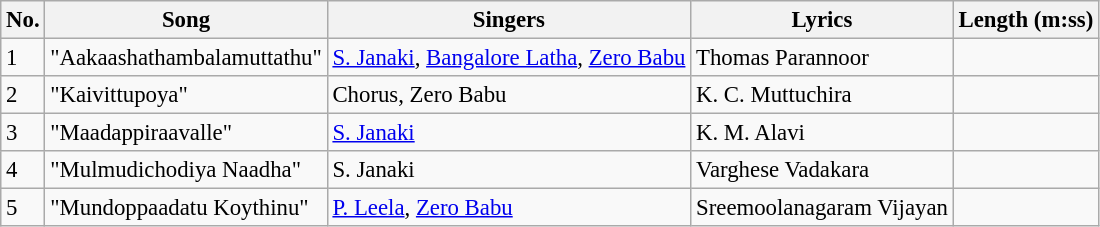<table class="wikitable" style="font-size:95%;">
<tr>
<th>No.</th>
<th>Song</th>
<th>Singers</th>
<th>Lyrics</th>
<th>Length (m:ss)</th>
</tr>
<tr>
<td>1</td>
<td>"Aakaashathambalamuttathu"</td>
<td><a href='#'>S. Janaki</a>, <a href='#'>Bangalore Latha</a>, <a href='#'>Zero Babu</a></td>
<td>Thomas Parannoor</td>
<td></td>
</tr>
<tr>
<td>2</td>
<td>"Kaivittupoya"</td>
<td>Chorus, Zero Babu</td>
<td>K. C. Muttuchira</td>
<td></td>
</tr>
<tr>
<td>3</td>
<td>"Maadappiraavalle"</td>
<td><a href='#'>S. Janaki</a></td>
<td>K. M. Alavi</td>
<td></td>
</tr>
<tr>
<td>4</td>
<td>"Mulmudichodiya Naadha"</td>
<td>S. Janaki</td>
<td>Varghese Vadakara</td>
<td></td>
</tr>
<tr>
<td>5</td>
<td>"Mundoppaadatu Koythinu"</td>
<td><a href='#'>P. Leela</a>, <a href='#'>Zero Babu</a></td>
<td>Sreemoolanagaram Vijayan</td>
<td></td>
</tr>
</table>
